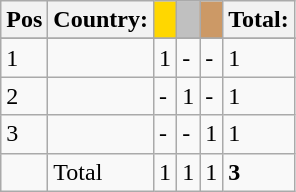<table class="wikitable">
<tr>
<th>Pos</th>
<th>Country:</th>
<th style="background-color:gold"></th>
<th style="background-color:silver"></th>
<th style="background-color:#CC9966"></th>
<th>Total:</th>
</tr>
<tr>
</tr>
<tr>
<td>1</td>
<td></td>
<td>1</td>
<td>-</td>
<td>-</td>
<td>1</td>
</tr>
<tr>
<td>2</td>
<td></td>
<td>-</td>
<td>1</td>
<td>-</td>
<td>1</td>
</tr>
<tr>
<td>3</td>
<td></td>
<td>-</td>
<td>-</td>
<td>1</td>
<td>1</td>
</tr>
<tr>
<td></td>
<td>Total</td>
<td>1</td>
<td>1</td>
<td>1</td>
<td><strong>3</strong></td>
</tr>
</table>
